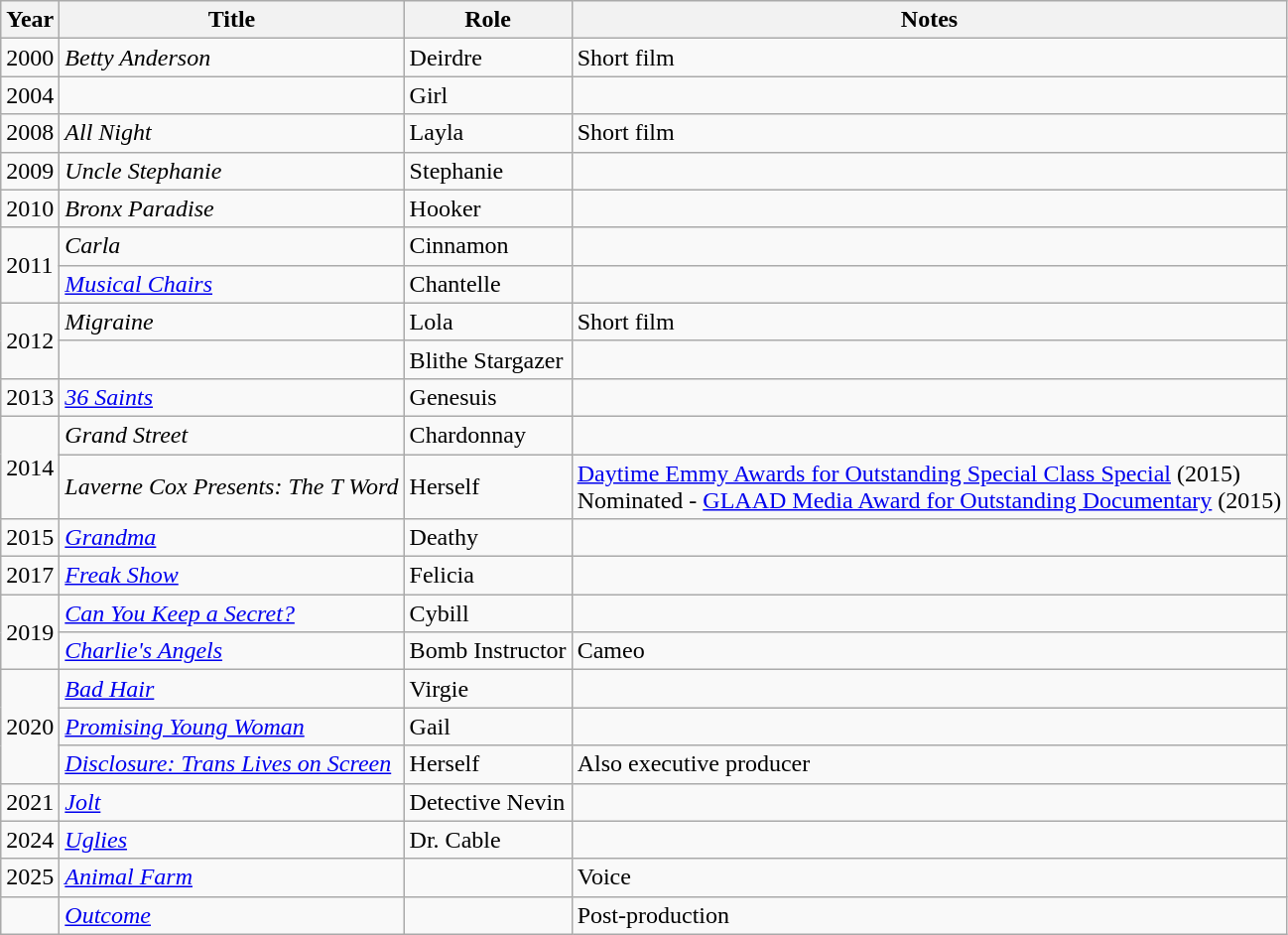<table class="wikitable sortable">
<tr>
<th>Year</th>
<th>Title</th>
<th>Role</th>
<th class="unsortable">Notes</th>
</tr>
<tr>
<td>2000</td>
<td><em>Betty Anderson</em></td>
<td>Deirdre</td>
<td>Short film</td>
</tr>
<tr>
<td>2004</td>
<td><em></em></td>
<td>Girl</td>
<td></td>
</tr>
<tr>
<td>2008</td>
<td><em>All Night</em></td>
<td>Layla</td>
<td>Short film</td>
</tr>
<tr>
<td>2009</td>
<td><em>Uncle Stephanie</em></td>
<td>Stephanie</td>
<td></td>
</tr>
<tr>
<td>2010</td>
<td><em>Bronx Paradise</em></td>
<td>Hooker</td>
<td></td>
</tr>
<tr>
<td rowspan="2">2011</td>
<td><em>Carla</em></td>
<td>Cinnamon</td>
<td></td>
</tr>
<tr>
<td><em><a href='#'>Musical Chairs</a></em></td>
<td>Chantelle</td>
<td></td>
</tr>
<tr>
<td rowspan="2">2012</td>
<td><em>Migraine</em></td>
<td>Lola</td>
<td>Short film</td>
</tr>
<tr>
<td><em></em></td>
<td>Blithe Stargazer</td>
<td></td>
</tr>
<tr>
<td>2013</td>
<td><em><a href='#'>36 Saints</a></em></td>
<td>Genesuis</td>
<td></td>
</tr>
<tr>
<td rowspan="2">2014</td>
<td><em>Grand Street</em></td>
<td>Chardonnay</td>
<td></td>
</tr>
<tr>
<td><em>Laverne Cox Presents: The T Word</em></td>
<td>Herself</td>
<td><a href='#'>Daytime Emmy Awards for Outstanding Special Class Special</a> (2015)<br>Nominated - <a href='#'>GLAAD Media Award for Outstanding Documentary</a> (2015)</td>
</tr>
<tr>
<td>2015</td>
<td><em><a href='#'>Grandma</a></em></td>
<td>Deathy</td>
<td></td>
</tr>
<tr>
<td>2017</td>
<td><em><a href='#'>Freak Show</a></em></td>
<td>Felicia</td>
<td></td>
</tr>
<tr>
<td rowspan="2">2019</td>
<td><em><a href='#'>Can You Keep a Secret?</a></em></td>
<td>Cybill</td>
<td></td>
</tr>
<tr>
<td><em><a href='#'>Charlie's Angels</a></em></td>
<td>Bomb Instructor</td>
<td>Cameo</td>
</tr>
<tr>
<td rowspan="3">2020</td>
<td><em><a href='#'>Bad Hair</a></em></td>
<td>Virgie</td>
<td></td>
</tr>
<tr>
<td><em><a href='#'>Promising Young Woman</a></em></td>
<td>Gail</td>
<td></td>
</tr>
<tr>
<td><em><a href='#'>Disclosure: Trans Lives on Screen</a></em></td>
<td>Herself</td>
<td>Also executive producer</td>
</tr>
<tr>
<td>2021</td>
<td><em><a href='#'>Jolt</a></em></td>
<td>Detective Nevin</td>
<td></td>
</tr>
<tr>
<td>2024</td>
<td><em><a href='#'>Uglies</a></em></td>
<td>Dr. Cable</td>
<td></td>
</tr>
<tr>
<td>2025</td>
<td><em><a href='#'>Animal Farm</a></em></td>
<td></td>
<td>Voice</td>
</tr>
<tr>
<td></td>
<td><em><a href='#'>Outcome</a></em></td>
<td></td>
<td>Post-production</td>
</tr>
</table>
